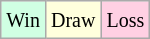<table class="wikitable">
<tr>
<td style="background-color: #d0ffe3;"><small>Win</small></td>
<td style="background-color: #ffffdd;"><small>Draw</small></td>
<td style="background-color: #ffd0e3;"><small>Loss</small></td>
</tr>
</table>
